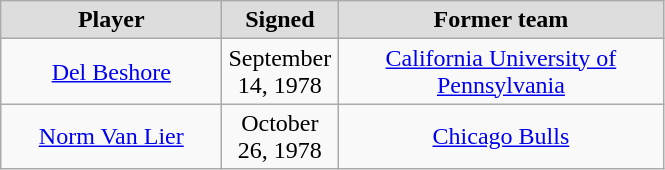<table class="wikitable" style="text-align: center">
<tr style="text-align:center; background:#ddd;">
<td style="width:140px"><strong>Player</strong></td>
<td style="width:70px"><strong>Signed</strong></td>
<td style="width:210px"><strong>Former team</strong></td>
</tr>
<tr>
<td><a href='#'>Del Beshore</a></td>
<td>September 14, 1978</td>
<td><a href='#'>California University of Pennsylvania</a></td>
</tr>
<tr>
<td><a href='#'>Norm Van Lier</a></td>
<td>October 26, 1978</td>
<td><a href='#'>Chicago Bulls</a></td>
</tr>
</table>
